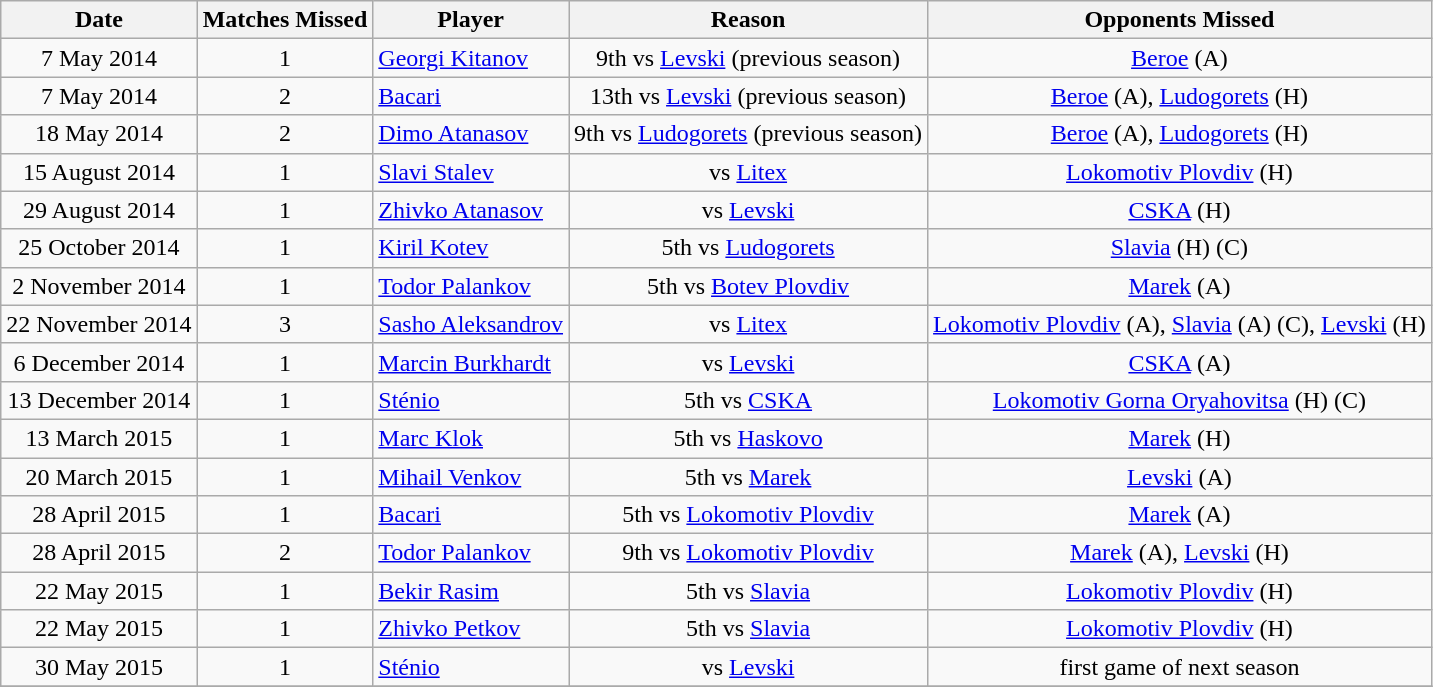<table class="wikitable" style="text-align: center">
<tr>
<th>Date</th>
<th>Matches Missed</th>
<th>Player</th>
<th>Reason</th>
<th>Opponents Missed</th>
</tr>
<tr>
<td>7 May 2014</td>
<td>1</td>
<td style="text-align:left;"> <a href='#'>Georgi Kitanov</a></td>
<td>9th  vs <a href='#'>Levski</a> (previous season)</td>
<td><a href='#'>Beroe</a> (A)</td>
</tr>
<tr>
<td>7 May 2014</td>
<td>2</td>
<td style="text-align:left;"> <a href='#'>Bacari</a></td>
<td>13th  vs <a href='#'>Levski</a> (previous season)</td>
<td><a href='#'>Beroe</a> (A), <a href='#'>Ludogorets</a> (H)</td>
</tr>
<tr>
<td>18 May 2014</td>
<td>2</td>
<td style="text-align:left;"> <a href='#'>Dimo Atanasov</a></td>
<td>9th  vs <a href='#'>Ludogorets</a> (previous season)</td>
<td><a href='#'>Beroe</a> (A), <a href='#'>Ludogorets</a> (H)</td>
</tr>
<tr>
<td>15 August 2014</td>
<td>1</td>
<td style="text-align:left;"> <a href='#'>Slavi Stalev</a></td>
<td> vs <a href='#'>Litex</a></td>
<td><a href='#'>Lokomotiv Plovdiv</a> (H)</td>
</tr>
<tr>
<td>29 August 2014</td>
<td>1</td>
<td style="text-align:left;"> <a href='#'>Zhivko Atanasov</a></td>
<td> vs <a href='#'>Levski</a></td>
<td><a href='#'>CSKA</a> (H)</td>
</tr>
<tr>
<td>25 October 2014</td>
<td>1</td>
<td style="text-align:left;"> <a href='#'>Kiril Kotev</a></td>
<td>5th  vs <a href='#'>Ludogorets</a></td>
<td><a href='#'>Slavia</a> (H) (C)</td>
</tr>
<tr>
<td>2 November 2014</td>
<td>1</td>
<td style="text-align:left;"> <a href='#'>Todor Palankov</a></td>
<td>5th  vs <a href='#'>Botev Plovdiv</a></td>
<td><a href='#'>Marek</a> (A)</td>
</tr>
<tr>
<td>22 November 2014</td>
<td>3</td>
<td style="text-align:left;"> <a href='#'>Sasho Aleksandrov</a></td>
<td> vs <a href='#'>Litex</a></td>
<td><a href='#'>Lokomotiv Plovdiv</a> (A), <a href='#'>Slavia</a> (A) (C), <a href='#'>Levski</a> (H)</td>
</tr>
<tr>
<td>6 December 2014</td>
<td>1</td>
<td style="text-align:left;"> <a href='#'>Marcin Burkhardt</a></td>
<td> vs <a href='#'>Levski</a></td>
<td><a href='#'>CSKA</a> (A)</td>
</tr>
<tr>
<td>13 December 2014</td>
<td>1</td>
<td style="text-align:left;"> <a href='#'>Sténio</a></td>
<td>5th  vs <a href='#'>CSKA</a></td>
<td><a href='#'>Lokomotiv Gorna Oryahovitsa</a> (H) (C)</td>
</tr>
<tr>
<td>13 March 2015</td>
<td>1</td>
<td style="text-align:left;"> <a href='#'>Marc Klok</a></td>
<td>5th  vs <a href='#'>Haskovo</a></td>
<td><a href='#'>Marek</a> (H)</td>
</tr>
<tr>
<td>20 March 2015</td>
<td>1</td>
<td style="text-align:left;"> <a href='#'>Mihail Venkov</a></td>
<td>5th  vs <a href='#'>Marek</a></td>
<td><a href='#'>Levski</a> (A)</td>
</tr>
<tr>
<td>28 April 2015</td>
<td>1</td>
<td style="text-align:left;"> <a href='#'>Bacari</a></td>
<td>5th  vs <a href='#'>Lokomotiv Plovdiv</a></td>
<td><a href='#'>Marek</a> (A)</td>
</tr>
<tr>
<td>28 April 2015</td>
<td>2</td>
<td style="text-align:left;"> <a href='#'>Todor Palankov</a></td>
<td>9th  vs <a href='#'>Lokomotiv Plovdiv</a></td>
<td><a href='#'>Marek</a> (A), <a href='#'>Levski</a> (H)</td>
</tr>
<tr>
<td>22 May 2015</td>
<td>1</td>
<td style="text-align:left;"> <a href='#'>Bekir Rasim</a></td>
<td>5th  vs <a href='#'>Slavia</a></td>
<td><a href='#'>Lokomotiv Plovdiv</a> (H)</td>
</tr>
<tr>
<td>22 May 2015</td>
<td>1</td>
<td style="text-align:left;"> <a href='#'>Zhivko Petkov</a></td>
<td>5th  vs <a href='#'>Slavia</a></td>
<td><a href='#'>Lokomotiv Plovdiv</a> (H)</td>
</tr>
<tr>
<td>30 May 2015</td>
<td>1</td>
<td style="text-align:left;"> <a href='#'>Sténio</a></td>
<td> vs <a href='#'>Levski</a></td>
<td>first game of next season</td>
</tr>
<tr>
</tr>
</table>
